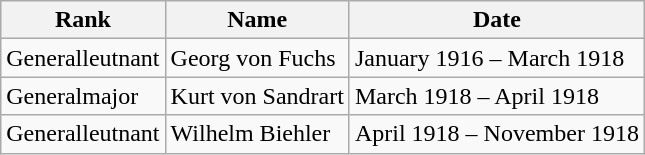<table class="wikitable">
<tr>
<th>Rank</th>
<th><strong>Name</strong></th>
<th>Date</th>
</tr>
<tr>
<td>Generalleutnant</td>
<td>Georg von Fuchs</td>
<td>January 1916 – March 1918</td>
</tr>
<tr>
<td>Generalmajor</td>
<td>Kurt von Sandrart</td>
<td>March 1918 – April 1918</td>
</tr>
<tr>
<td>Generalleutnant</td>
<td>Wilhelm Biehler</td>
<td>April 1918 – November 1918</td>
</tr>
</table>
